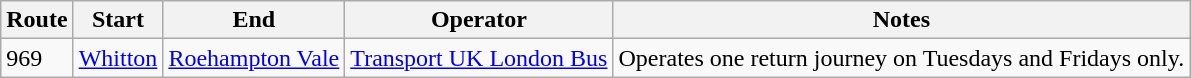<table class="wikitable sortable">
<tr>
<th>Route</th>
<th>Start</th>
<th>End</th>
<th>Operator</th>
<th>Notes</th>
</tr>
<tr>
<td>969</td>
<td><a href='#'>Whitton</a></td>
<td><a href='#'>Roehampton Vale</a></td>
<td><a href='#'>Transport UK London Bus</a></td>
<td>Operates one return journey on Tuesdays and Fridays only.</td>
</tr>
</table>
